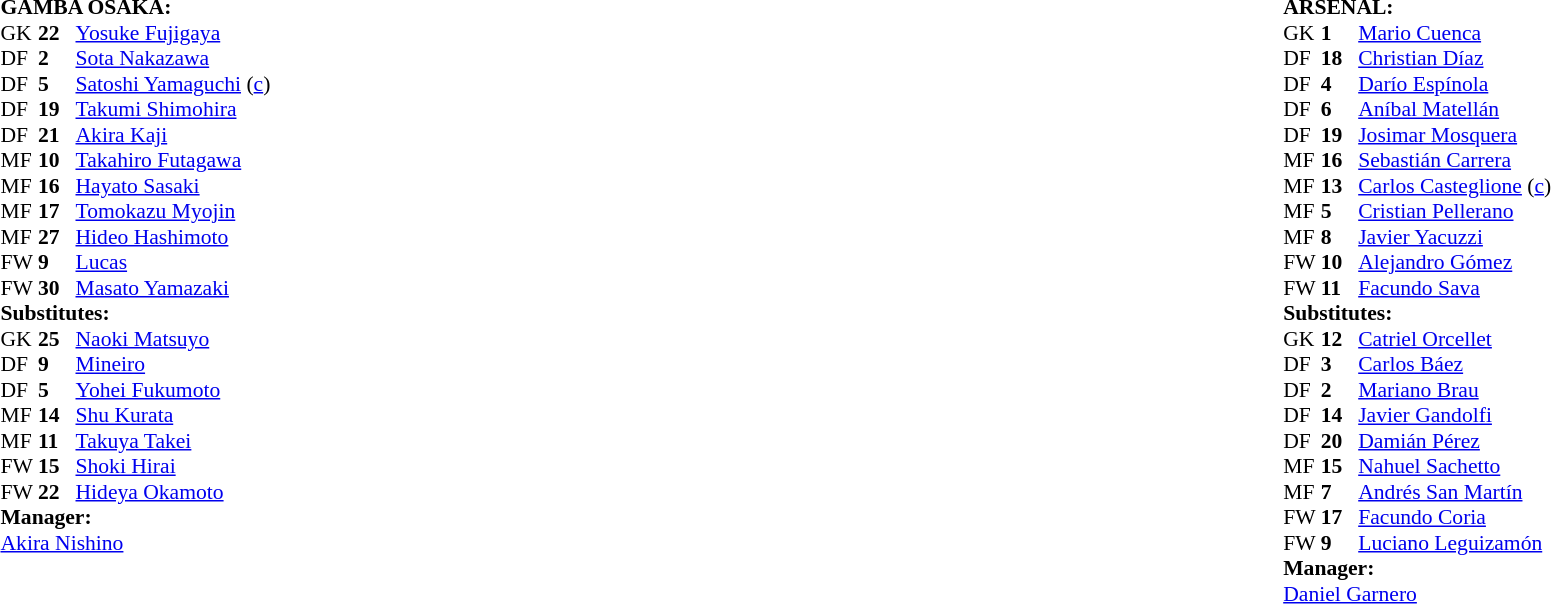<table width="100%">
<tr>
<td valign="top" width="50%"><br><table style="font-size: 90%" cellspacing="0" cellpadding="0">
<tr>
<td colspan="4"><strong>GAMBA OSAKA:</strong></td>
</tr>
<tr>
<th width=25></th>
<th width=25></th>
</tr>
<tr>
<td>GK</td>
<td><strong>22</strong></td>
<td> <a href='#'>Yosuke Fujigaya</a></td>
</tr>
<tr>
<td>DF</td>
<td><strong>2</strong></td>
<td> <a href='#'>Sota Nakazawa</a></td>
<td></td>
</tr>
<tr>
<td>DF</td>
<td><strong>5</strong></td>
<td> <a href='#'>Satoshi Yamaguchi</a> (<a href='#'>c</a>)</td>
<td></td>
<td></td>
</tr>
<tr>
<td>DF</td>
<td><strong>19</strong></td>
<td> <a href='#'>Takumi Shimohira</a></td>
<td></td>
<td></td>
</tr>
<tr>
<td>DF</td>
<td><strong>21</strong></td>
<td> <a href='#'>Akira Kaji</a></td>
<td></td>
<td></td>
</tr>
<tr>
<td>MF</td>
<td><strong>10</strong></td>
<td> <a href='#'>Takahiro Futagawa</a></td>
</tr>
<tr>
<td>MF</td>
<td><strong>16</strong></td>
<td> <a href='#'>Hayato Sasaki</a></td>
<td></td>
<td></td>
</tr>
<tr>
<td>MF</td>
<td><strong>17</strong></td>
<td> <a href='#'>Tomokazu Myojin</a></td>
<td></td>
<td></td>
</tr>
<tr>
<td>MF</td>
<td><strong>27</strong></td>
<td> <a href='#'>Hideo Hashimoto</a></td>
</tr>
<tr>
<td>FW</td>
<td><strong>9</strong></td>
<td> <a href='#'>Lucas</a></td>
</tr>
<tr>
<td>FW</td>
<td><strong>30</strong></td>
<td> <a href='#'>Masato Yamazaki</a></td>
<td></td>
<td></td>
</tr>
<tr>
<td colspan=3><strong>Substitutes:</strong></td>
</tr>
<tr>
<td>GK</td>
<td><strong>25</strong></td>
<td> <a href='#'>Naoki Matsuyo</a></td>
</tr>
<tr>
<td>DF</td>
<td><strong>9</strong></td>
<td> <a href='#'>Mineiro</a></td>
<td></td>
<td></td>
</tr>
<tr>
<td>DF</td>
<td><strong>5</strong></td>
<td> <a href='#'>Yohei Fukumoto</a></td>
<td></td>
<td></td>
</tr>
<tr>
<td>MF</td>
<td><strong>14</strong></td>
<td> <a href='#'>Shu Kurata</a></td>
<td></td>
<td></td>
</tr>
<tr>
<td>MF</td>
<td><strong>11</strong></td>
<td> <a href='#'>Takuya Takei</a></td>
<td></td>
<td></td>
</tr>
<tr>
<td>FW</td>
<td><strong>15</strong></td>
<td> <a href='#'>Shoki Hirai</a></td>
<td></td>
<td></td>
</tr>
<tr>
<td>FW</td>
<td><strong>22</strong></td>
<td> <a href='#'>Hideya Okamoto</a></td>
<td></td>
<td></td>
</tr>
<tr>
<td colspan=3><strong>Manager:</strong></td>
</tr>
<tr>
<td colspan=4> <a href='#'>Akira Nishino</a></td>
</tr>
</table>
</td>
<td><br><table style="font-size: 90%" cellspacing="0" cellpadding="0" align=center>
<tr>
<td colspan="4"><strong>ARSENAL:</strong></td>
</tr>
<tr>
<th width=25></th>
<th width=25></th>
</tr>
<tr>
<td>GK</td>
<td><strong>1</strong></td>
<td> <a href='#'>Mario Cuenca</a></td>
</tr>
<tr>
<td>DF</td>
<td><strong>18</strong></td>
<td> <a href='#'>Christian Díaz</a></td>
<td></td>
</tr>
<tr>
<td>DF</td>
<td><strong>4</strong></td>
<td> <a href='#'>Darío Espínola</a></td>
<td></td>
<td></td>
</tr>
<tr>
<td>DF</td>
<td><strong>6</strong></td>
<td> <a href='#'>Aníbal Matellán</a></td>
</tr>
<tr>
<td>DF</td>
<td><strong>19</strong></td>
<td> <a href='#'>Josimar Mosquera</a></td>
</tr>
<tr>
<td>MF</td>
<td><strong>16</strong></td>
<td> <a href='#'>Sebastián Carrera</a></td>
<td></td>
<td></td>
</tr>
<tr>
<td>MF</td>
<td><strong>13</strong></td>
<td> <a href='#'>Carlos Casteglione</a> (<a href='#'>c</a>)</td>
</tr>
<tr>
<td>MF</td>
<td><strong>5</strong></td>
<td> <a href='#'>Cristian Pellerano</a></td>
<td></td>
<td></td>
</tr>
<tr>
<td>MF</td>
<td><strong>8</strong></td>
<td> <a href='#'>Javier Yacuzzi</a></td>
</tr>
<tr>
<td>FW</td>
<td><strong>10</strong></td>
<td> <a href='#'>Alejandro Gómez</a></td>
<td></td>
<td></td>
</tr>
<tr>
<td>FW</td>
<td><strong>11</strong></td>
<td> <a href='#'>Facundo Sava</a></td>
<td></td>
<td></td>
</tr>
<tr>
<td colspan=3><strong>Substitutes:</strong></td>
</tr>
<tr>
<td>GK</td>
<td><strong>12</strong></td>
<td> <a href='#'>Catriel Orcellet</a></td>
</tr>
<tr>
<td>DF</td>
<td><strong>3</strong></td>
<td> <a href='#'>Carlos Báez</a></td>
</tr>
<tr>
<td>DF</td>
<td><strong>2</strong></td>
<td> <a href='#'>Mariano Brau</a></td>
</tr>
<tr>
<td>DF</td>
<td><strong>14</strong></td>
<td> <a href='#'>Javier Gandolfi</a></td>
<td></td>
<td></td>
</tr>
<tr>
<td>DF</td>
<td><strong>20</strong></td>
<td> <a href='#'>Damián Pérez</a></td>
</tr>
<tr>
<td>MF</td>
<td><strong>15</strong></td>
<td> <a href='#'>Nahuel Sachetto</a></td>
<td></td>
<td></td>
</tr>
<tr>
<td>MF</td>
<td><strong>7</strong></td>
<td> <a href='#'>Andrés San Martín</a></td>
<td></td>
<td></td>
</tr>
<tr>
<td>FW</td>
<td><strong>17</strong></td>
<td> <a href='#'>Facundo Coria</a></td>
<td></td>
<td></td>
</tr>
<tr>
<td>FW</td>
<td><strong>9</strong></td>
<td> <a href='#'>Luciano Leguizamón</a></td>
<td></td>
<td></td>
</tr>
<tr>
<td colspan=3><strong>Manager:</strong></td>
</tr>
<tr>
<td colspan=4> <a href='#'>Daniel Garnero</a></td>
</tr>
</table>
</td>
</tr>
</table>
